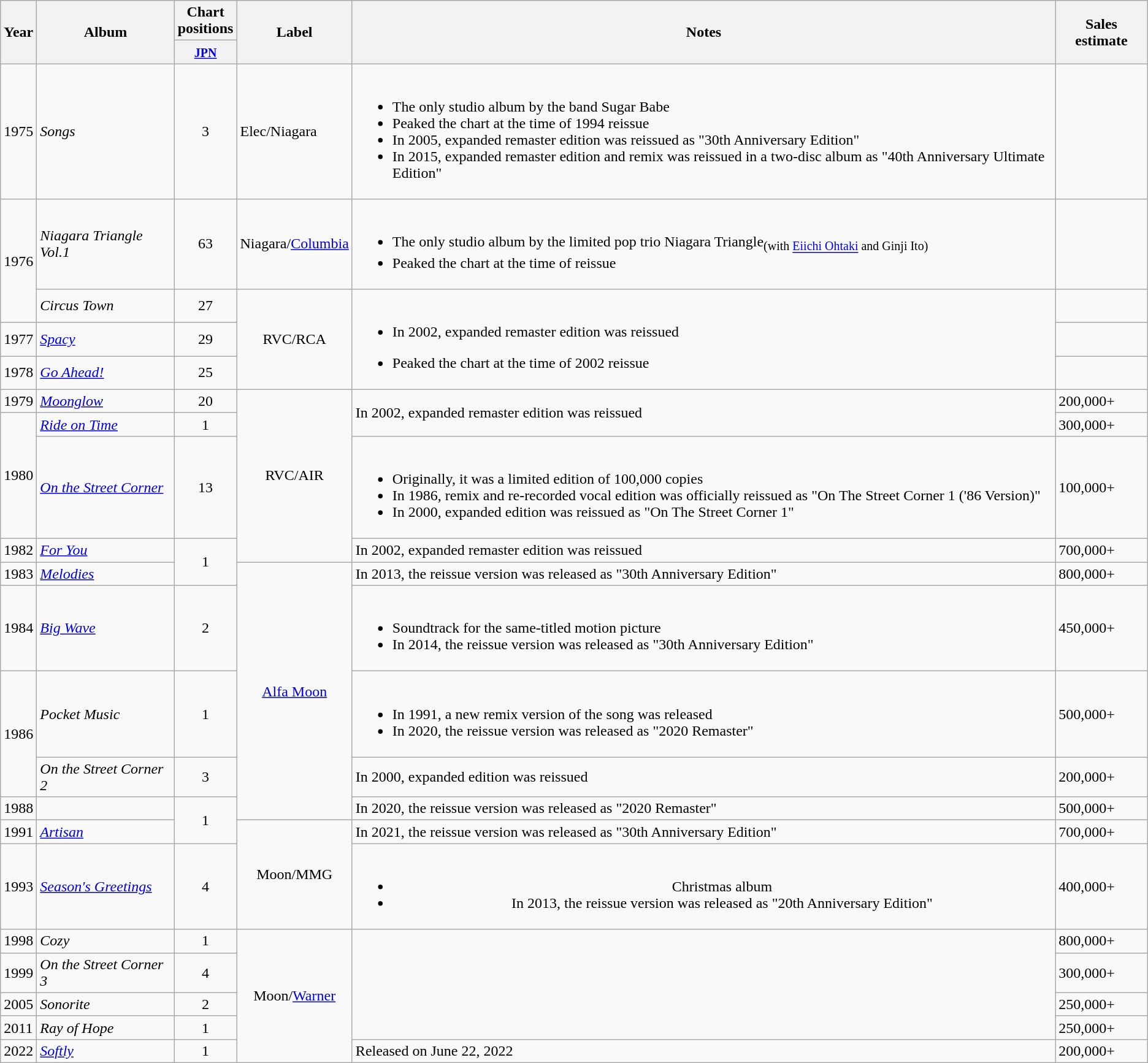<table class="wikitable">
<tr>
<th rowspan="2">Year</th>
<th rowspan="2">Album</th>
<th>Chart<br>positions</th>
<th rowspan="2">Label</th>
<th rowspan="2">Notes</th>
<th rowspan="2">Sales estimate</th>
</tr>
<tr>
<th><small><a href='#'>JPN</a></small><br></th>
</tr>
<tr>
<td>1975</td>
<td><em>Songs</em></td>
<td align="center">3</td>
<td>Elec/Niagara</td>
<td><br><ul><li>The only studio album by the band Sugar Babe</li><li>Peaked the chart at the time of 1994 reissue</li><li>In 2005, expanded remaster edition was reissued as "30th Anniversary Edition"</li><li>In 2015, expanded remaster edition and remix was reissued in a two-disc album as "40th Anniversary Ultimate Edition"</li></ul></td>
<td></td>
</tr>
<tr>
<td rowspan="2">1976</td>
<td><em>Niagara Triangle Vol.1</em></td>
<td align="center">63</td>
<td>Niagara/<a href='#'>Columbia</a></td>
<td><br><ul><li>The only studio album by the limited pop trio Niagara Triangle<sub>(with <a href='#'>Eiichi Ohtaki</a> and Ginji Ito)</sub></li><li>Peaked the chart at the time of reissue</li></ul></td>
<td></td>
</tr>
<tr>
<td><em>Circus Town</em></td>
<td align="center">27</td>
<td rowspan="3" align="center">RVC/RCA</td>
<td rowspan="3"><br><ul><li>In 2002, expanded remaster edition was reissued</li></ul><ul><li>Peaked the chart at the time of 2002 reissue</li></ul></td>
<td></td>
</tr>
<tr>
<td>1977</td>
<td><em><a href='#'>Spacy</a></em></td>
<td align="center">29</td>
<td></td>
</tr>
<tr>
<td>1978</td>
<td><em><a href='#'>Go Ahead!</a></em></td>
<td align="center">25</td>
<td></td>
</tr>
<tr>
<td>1979</td>
<td><em><a href='#'>Moonglow</a></em></td>
<td align="center">20</td>
<td rowspan="4" align="center">RVC/AIR</td>
<td rowspan="2">In 2002, expanded remaster edition was reissued</td>
<td>200,000+</td>
</tr>
<tr>
<td rowspan="2">1980</td>
<td><em><a href='#'>Ride on Time</a></em></td>
<td align="center">1</td>
<td>300,000+</td>
</tr>
<tr>
<td><em><a href='#'>On the Street Corner</a></em></td>
<td align="center">13</td>
<td><br><ul><li>Originally, it was a limited edition of 100,000 copies</li><li>In 1986, remix and re-recorded vocal edition was officially reissued as "On The Street Corner 1 ('86 Version)"</li><li>In 2000, expanded edition was reissued as "On The Street Corner 1"</li></ul></td>
<td>100,000+</td>
</tr>
<tr>
<td>1982</td>
<td><em><a href='#'>For You</a></em></td>
<td rowspan="2" align="center">1</td>
<td>In 2002, expanded remaster edition was reissued</td>
<td>700,000+</td>
</tr>
<tr>
<td>1983</td>
<td><em><a href='#'>Melodies</a></em></td>
<td rowspan="5" align="center"><a href='#'>Alfa Moon</a></td>
<td>In 2013, the reissue version was released as "30th Anniversary Edition"</td>
<td>800,000+</td>
</tr>
<tr>
<td>1984</td>
<td><em><a href='#'>Big Wave</a></em></td>
<td align="center">2</td>
<td><br><ul><li>Soundtrack for the same-titled motion picture</li><li>In 2014, the reissue version was released as "30th Anniversary Edition"</li></ul></td>
<td>450,000+</td>
</tr>
<tr>
<td rowspan="2">1986</td>
<td><em>Pocket Music</em></td>
<td align="center">1</td>
<td><br><ul><li>In 1991, a new remix version of the song was released</li><li>In 2020, the reissue version was released as "2020 Remaster"</li></ul></td>
<td>500,000+</td>
</tr>
<tr>
<td><em>On the Street Corner 2</em></td>
<td align="center">3</td>
<td>In 2000, expanded edition was reissued</td>
<td>200,000+</td>
</tr>
<tr>
<td>1988</td>
<td></td>
<td rowspan="2" align="center">1</td>
<td>In 2020, the reissue version was released as "2020 Remaster"</td>
<td>500,000+</td>
</tr>
<tr>
<td>1991</td>
<td><em><a href='#'>Artisan</a></em></td>
<td rowspan="2" align="center">Moon/MMG</td>
<td>In 2021, the reissue version was released as "30th Anniversary Edition"</td>
<td>700,000+</td>
</tr>
<tr>
<td>1993</td>
<td><em><a href='#'>Season's Greetings</a></em></td>
<td align="center">4</td>
<td align="center"><br><ul><li>Christmas album</li><li>In 2013, the reissue version was released as "20th Anniversary Edition"</li></ul></td>
<td>400,000+</td>
</tr>
<tr>
<td>1998</td>
<td><em>Cozy</em></td>
<td align="center">1</td>
<td rowspan="5" align="center">Moon/<a href='#'>Warner</a></td>
<td rowspan="4"></td>
<td>800,000+</td>
</tr>
<tr>
<td>1999</td>
<td><em>On the Street Corner 3</em></td>
<td align="center">4</td>
<td>300,000+</td>
</tr>
<tr>
<td>2005</td>
<td><em>Sonorite</em></td>
<td align="center">2</td>
<td>250,000+</td>
</tr>
<tr>
<td>2011</td>
<td><em>Ray of Hope</em></td>
<td align="center">1</td>
<td>250,000+</td>
</tr>
<tr>
<td>2022</td>
<td><em><a href='#'>Softly</a></em></td>
<td align="center">1</td>
<td>Released on June 22, 2022</td>
<td>200,000+</td>
</tr>
</table>
